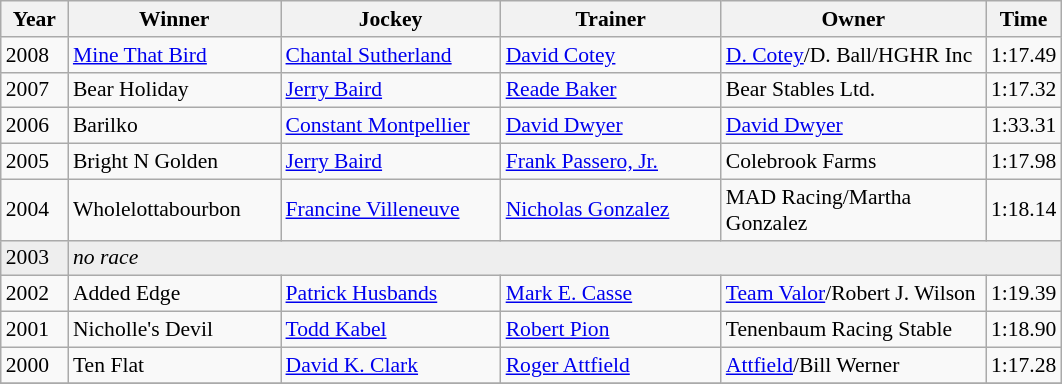<table class="wikitable sortable" style="font-size:90%">
<tr>
<th style="width:38px">Year<br></th>
<th style="width:135px">Winner<br></th>
<th style="width:140px">Jockey<br></th>
<th style="width:140px">Trainer<br></th>
<th style="width:170px">Owner<br></th>
<th>Time</th>
</tr>
<tr>
<td>2008</td>
<td><a href='#'>Mine That Bird</a></td>
<td><a href='#'>Chantal Sutherland</a></td>
<td><a href='#'>David Cotey</a></td>
<td><a href='#'>D. Cotey</a>/D. Ball/HGHR Inc</td>
<td>1:17.49</td>
</tr>
<tr>
<td>2007</td>
<td>Bear Holiday</td>
<td><a href='#'>Jerry Baird</a></td>
<td><a href='#'>Reade Baker</a></td>
<td>Bear Stables Ltd.</td>
<td>1:17.32</td>
</tr>
<tr>
<td>2006</td>
<td>Barilko</td>
<td><a href='#'>Constant Montpellier</a></td>
<td><a href='#'>David Dwyer</a></td>
<td><a href='#'>David Dwyer</a></td>
<td>1:33.31</td>
</tr>
<tr>
<td>2005</td>
<td>Bright N Golden</td>
<td><a href='#'>Jerry Baird</a></td>
<td><a href='#'>Frank Passero, Jr.</a></td>
<td>Colebrook Farms</td>
<td>1:17.98</td>
</tr>
<tr>
<td>2004</td>
<td>Wholelottabourbon</td>
<td><a href='#'>Francine Villeneuve</a></td>
<td><a href='#'>Nicholas Gonzalez</a></td>
<td>MAD Racing/Martha Gonzalez</td>
<td>1:18.14</td>
</tr>
<tr bgcolor="#eeeeee">
<td>2003</td>
<td colspan=5><em>no race</em></td>
</tr>
<tr>
<td>2002</td>
<td>Added Edge</td>
<td><a href='#'>Patrick Husbands</a></td>
<td><a href='#'>Mark E. Casse</a></td>
<td><a href='#'>Team Valor</a>/Robert J. Wilson</td>
<td>1:19.39</td>
</tr>
<tr>
<td>2001</td>
<td>Nicholle's Devil</td>
<td><a href='#'>Todd Kabel</a></td>
<td><a href='#'>Robert Pion</a></td>
<td>Tenenbaum Racing Stable</td>
<td>1:18.90</td>
</tr>
<tr>
<td>2000</td>
<td>Ten Flat</td>
<td><a href='#'>David K. Clark</a></td>
<td><a href='#'>Roger Attfield</a></td>
<td><a href='#'>Attfield</a>/Bill Werner</td>
<td>1:17.28</td>
</tr>
<tr>
</tr>
</table>
